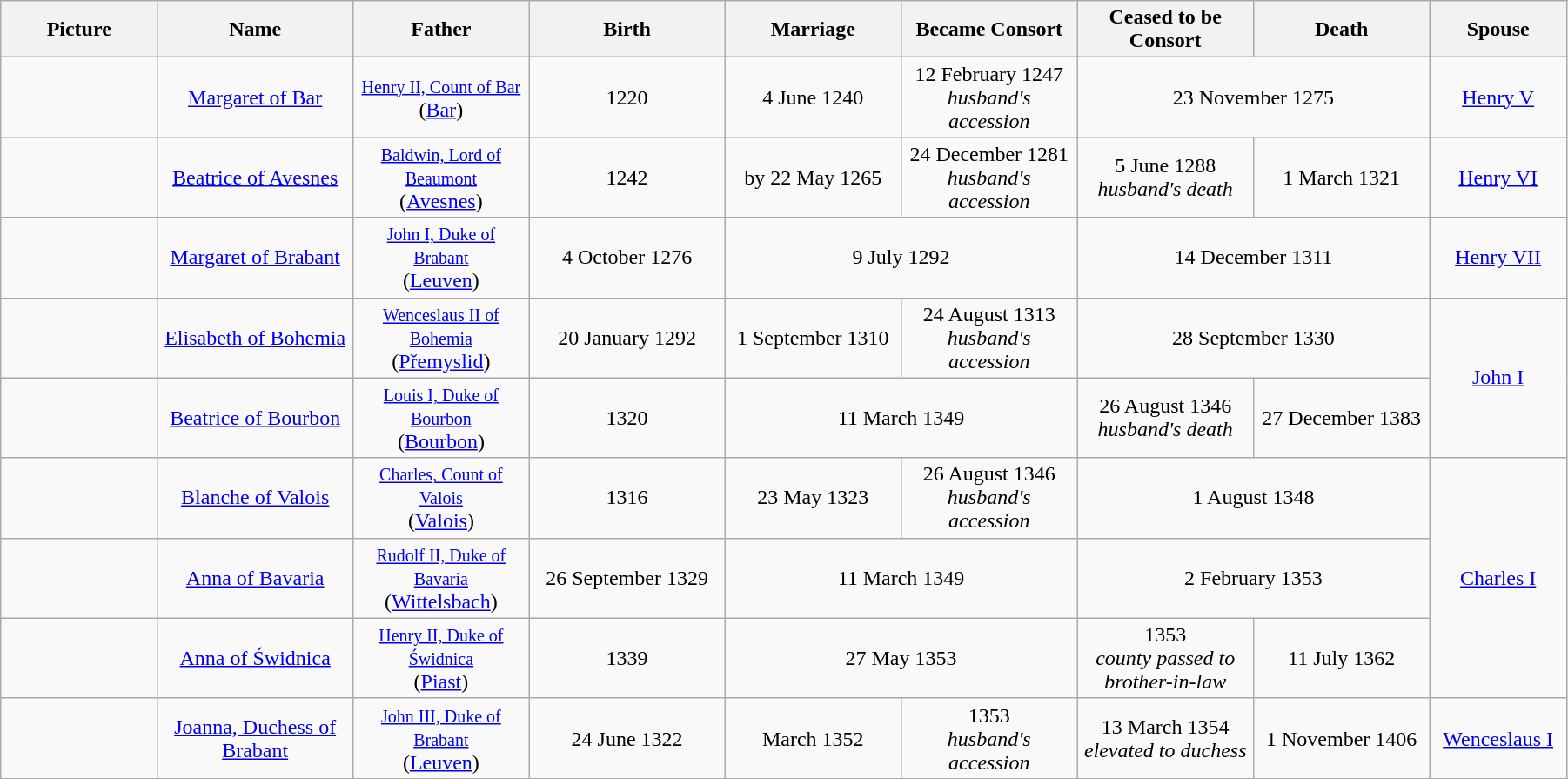<table width=95% class="wikitable">
<tr>
<th width = "8%">Picture</th>
<th width = "10%">Name</th>
<th width = "9%">Father</th>
<th width = "10%">Birth</th>
<th width = "9%">Marriage</th>
<th width = "9%">Became Consort</th>
<th width = "9%">Ceased to be Consort</th>
<th width = "9%">Death</th>
<th width = "7%">Spouse</th>
</tr>
<tr>
<td align="center"></td>
<td align="center"><a href='#'>Margaret of Bar</a></td>
<td align="center"><small><a href='#'>Henry II, Count of Bar</a></small><br>(<a href='#'>Bar</a>)</td>
<td align="center">1220</td>
<td align="center">4 June 1240</td>
<td align="center">12 February 1247<br><em>husband's accession</em></td>
<td align="center" colspan="2">23 November 1275</td>
<td align="center"><a href='#'>Henry V</a></td>
</tr>
<tr>
<td align="center"></td>
<td align="center"><a href='#'>Beatrice of Avesnes</a></td>
<td align="center"><small><a href='#'>Baldwin, Lord of Beaumont</a></small><br>(<a href='#'>Avesnes</a>)</td>
<td align="center">1242</td>
<td align="center">by 22 May 1265</td>
<td align="center">24 December 1281<br><em>husband's accession</em></td>
<td align="center">5 June 1288<br><em>husband's death</em></td>
<td align="center">1 March 1321</td>
<td align="center"><a href='#'>Henry VI</a></td>
</tr>
<tr>
<td align="center"></td>
<td align="center"><a href='#'>Margaret of Brabant</a></td>
<td align="center"><small><a href='#'>John I, Duke of Brabant</a></small><br>(<a href='#'>Leuven</a>)</td>
<td align="center">4 October 1276</td>
<td align="center" colspan="2">9 July 1292</td>
<td align="center" colspan="2">14 December 1311</td>
<td align="center"><a href='#'>Henry VII</a></td>
</tr>
<tr>
<td align="center"></td>
<td align="center"><a href='#'>Elisabeth of Bohemia</a></td>
<td align="center"><small><a href='#'>Wenceslaus II of Bohemia</a></small><br>(<a href='#'>Přemyslid</a>)</td>
<td align="center">20 January 1292</td>
<td align="center">1 September 1310</td>
<td align="center">24 August 1313<br><em>husband's accession</em></td>
<td align="center" colspan="2">28 September 1330</td>
<td align="center" rowspan="2"><a href='#'>John I</a></td>
</tr>
<tr>
<td align="center"></td>
<td align="center"><a href='#'>Beatrice of Bourbon</a></td>
<td align="center"><small><a href='#'>Louis I, Duke of Bourbon</a></small><br>(<a href='#'>Bourbon</a>)</td>
<td align="center">1320</td>
<td align="center" colspan="2">11 March 1349</td>
<td align="center">26 August 1346<br><em>husband's death</em></td>
<td align="center">27 December 1383</td>
</tr>
<tr>
<td align="center"></td>
<td align="center"><a href='#'>Blanche of Valois</a></td>
<td align="center"><small><a href='#'>Charles, Count of Valois</a></small><br>(<a href='#'>Valois</a>)</td>
<td align="center">1316</td>
<td align="center">23 May 1323</td>
<td align="center">26 August 1346<br><em>husband's accession</em></td>
<td align="center" colspan="2">1 August 1348</td>
<td align="center" rowspan="3"><a href='#'>Charles I</a></td>
</tr>
<tr>
<td align="center"></td>
<td align="center"><a href='#'>Anna of Bavaria</a></td>
<td align="center"><small><a href='#'>Rudolf II, Duke of Bavaria</a></small><br>(<a href='#'>Wittelsbach</a>)</td>
<td align="center">26 September 1329</td>
<td align="center" colspan="2">11 March 1349</td>
<td align="center" colspan="2">2 February 1353</td>
</tr>
<tr>
<td align="center"></td>
<td align="center"><a href='#'>Anna of Świdnica</a></td>
<td align="center"><small><a href='#'>Henry II, Duke of Świdnica</a></small><br>(<a href='#'>Piast</a>)</td>
<td align="center">1339</td>
<td align="center" colspan="2">27 May 1353</td>
<td align="center">1353<br><em>county passed to brother-in-law</em></td>
<td align="center">11 July 1362</td>
</tr>
<tr>
<td align="center"></td>
<td align="center"><a href='#'>Joanna, Duchess of Brabant</a></td>
<td align="center"><small><a href='#'>John III, Duke of Brabant</a></small><br>(<a href='#'>Leuven</a>)</td>
<td align="center">24 June 1322</td>
<td align="center">March 1352</td>
<td align="center">1353<br><em>husband's accession</em></td>
<td align="center">13 March 1354<br><em>elevated to duchess</em></td>
<td align="center">1 November 1406</td>
<td align="center"><a href='#'>Wenceslaus I</a></td>
</tr>
<tr>
</tr>
</table>
